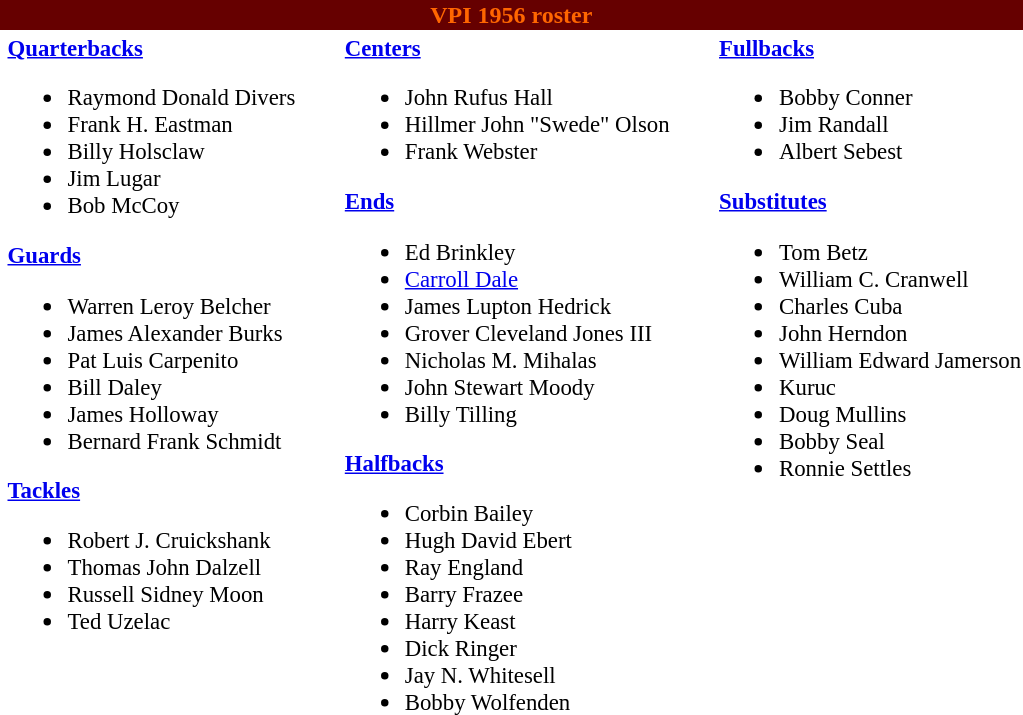<table class="toccolours" style="text-align: left;">
<tr>
<th colspan="9" style="background:#660000;color:#FF6600;text-align:center;"><span><strong>VPI 1956 roster</strong></span></th>
</tr>
<tr>
<td></td>
<td style="font-size:95%; vertical-align:top;"><strong><a href='#'>Quarterbacks</a></strong><br><ul><li>Raymond Donald Divers</li><li>Frank H. Eastman</li><li>Billy Holsclaw</li><li>Jim Lugar</li><li>Bob McCoy</li></ul><strong><a href='#'>Guards</a></strong><ul><li>Warren Leroy Belcher</li><li>James Alexander Burks</li><li>Pat Luis Carpenito</li><li>Bill Daley</li><li>James Holloway</li><li>Bernard Frank Schmidt</li></ul><strong><a href='#'>Tackles</a></strong><ul><li>Robert J. Cruickshank</li><li>Thomas John Dalzell</li><li>Russell Sidney Moon</li><li>Ted Uzelac</li></ul></td>
<td style="width: 25px;"></td>
<td style="font-size:95%; vertical-align:top;"><strong><a href='#'>Centers</a></strong><br><ul><li>John Rufus Hall</li><li>Hillmer John "Swede" Olson</li><li>Frank Webster</li></ul><strong><a href='#'>Ends</a></strong><ul><li>Ed Brinkley</li><li><a href='#'>Carroll Dale</a></li><li>James Lupton Hedrick</li><li>Grover Cleveland Jones III</li><li>Nicholas M. Mihalas</li><li>John Stewart Moody</li><li>Billy Tilling</li></ul><strong><a href='#'>Halfbacks</a></strong><ul><li>Corbin Bailey</li><li>Hugh David Ebert</li><li>Ray England</li><li>Barry Frazee</li><li>Harry Keast</li><li>Dick Ringer</li><li>Jay N. Whitesell</li><li>Bobby Wolfenden</li></ul></td>
<td style="width: 25px;"></td>
<td style="font-size:95%; vertical-align:top;"><strong><a href='#'>Fullbacks</a></strong><br><ul><li>Bobby Conner</li><li>Jim Randall</li><li>Albert Sebest</li></ul><strong><a href='#'>Substitutes</a></strong><ul><li>Tom Betz</li><li>William C. Cranwell</li><li>Charles Cuba</li><li>John Herndon</li><li>William Edward Jamerson</li><li>Kuruc</li><li>Doug Mullins</li><li>Bobby Seal</li><li>Ronnie Settles</li></ul></td>
</tr>
</table>
